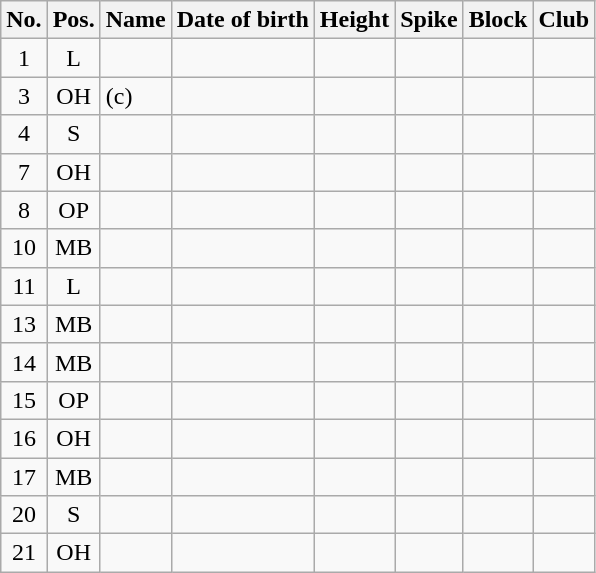<table class="wikitable sortable" style="text-align:center">
<tr>
<th>No.</th>
<th>Pos.</th>
<th>Name</th>
<th>Date of birth</th>
<th>Height</th>
<th>Spike</th>
<th>Block</th>
<th>Club</th>
</tr>
<tr>
<td>1</td>
<td>L</td>
<td align=left></td>
<td align=left></td>
<td></td>
<td></td>
<td></td>
<td></td>
</tr>
<tr>
<td>3</td>
<td>OH</td>
<td align=left> (c)</td>
<td align=left></td>
<td></td>
<td></td>
<td></td>
<td></td>
</tr>
<tr>
<td>4</td>
<td>S</td>
<td align=left></td>
<td align=left></td>
<td></td>
<td></td>
<td></td>
<td></td>
</tr>
<tr>
<td>7</td>
<td>OH</td>
<td align=left></td>
<td align=left></td>
<td></td>
<td></td>
<td></td>
<td></td>
</tr>
<tr>
<td>8</td>
<td>OP</td>
<td align=left></td>
<td align=left></td>
<td></td>
<td></td>
<td></td>
<td></td>
</tr>
<tr>
<td>10</td>
<td>MB</td>
<td align=left></td>
<td align=left></td>
<td></td>
<td></td>
<td></td>
<td></td>
</tr>
<tr>
<td>11</td>
<td>L</td>
<td align=left></td>
<td align=left></td>
<td></td>
<td></td>
<td></td>
<td></td>
</tr>
<tr>
<td>13</td>
<td>MB</td>
<td align=left></td>
<td align=left></td>
<td></td>
<td></td>
<td></td>
<td></td>
</tr>
<tr>
<td>14</td>
<td>MB</td>
<td align=left></td>
<td align=left></td>
<td></td>
<td></td>
<td></td>
<td></td>
</tr>
<tr>
<td>15</td>
<td>OP</td>
<td align=left></td>
<td align=left></td>
<td></td>
<td></td>
<td></td>
<td></td>
</tr>
<tr>
<td>16</td>
<td>OH</td>
<td align=left></td>
<td align=left></td>
<td></td>
<td></td>
<td></td>
<td></td>
</tr>
<tr>
<td>17</td>
<td>MB</td>
<td align=left></td>
<td align=left></td>
<td></td>
<td></td>
<td></td>
<td></td>
</tr>
<tr>
<td>20</td>
<td>S</td>
<td align=left></td>
<td align=left></td>
<td></td>
<td></td>
<td></td>
<td></td>
</tr>
<tr>
<td>21</td>
<td>OH</td>
<td align=left></td>
<td align=left></td>
<td></td>
<td></td>
<td></td>
<td></td>
</tr>
</table>
